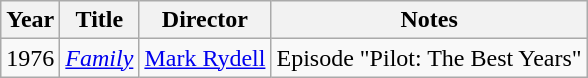<table class="wikitable">
<tr>
<th>Year</th>
<th>Title</th>
<th>Director</th>
<th>Notes</th>
</tr>
<tr>
<td>1976</td>
<td><em><a href='#'>Family</a></em></td>
<td><a href='#'>Mark Rydell</a></td>
<td>Episode "Pilot: The Best Years"</td>
</tr>
</table>
